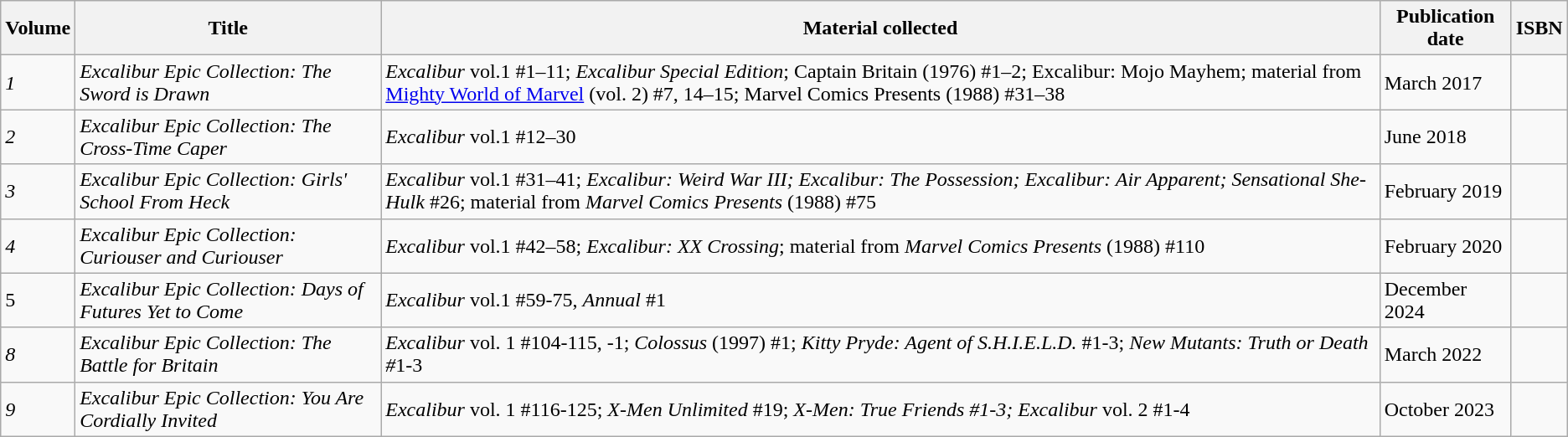<table class="wikitable">
<tr>
<th>Volume</th>
<th>Title</th>
<th>Material collected</th>
<th>Publication date</th>
<th>ISBN</th>
</tr>
<tr>
<td><em>1</em></td>
<td><em>Excalibur Epic Collection: The Sword is Drawn</em></td>
<td><em>Excalibur</em> vol.1 #1–11; <em>Excalibur Special Edition</em>; Captain Britain (1976) #1–2; Excalibur: Mojo Mayhem; material from <a href='#'>Mighty World of Marvel</a> (vol. 2) #7, 14–15; Marvel Comics Presents (1988) #31–38</td>
<td>March 2017</td>
<td></td>
</tr>
<tr>
<td><em>2</em></td>
<td><em>Excalibur Epic Collection: The Cross-Time Caper</em></td>
<td><em>Excalibur</em> vol.1 #12–30</td>
<td>June 2018</td>
<td></td>
</tr>
<tr>
<td><em>3</em></td>
<td><em>Excalibur Epic Collection: Girls' School From Heck</em></td>
<td><em>Excalibur</em> vol.1 #31–41; <em>Excalibur: Weird War III; Excalibur: The Possession; Excalibur: Air Apparent; Sensational She-Hulk</em> #26; material from <em>Marvel Comics Presents</em> (1988) #75</td>
<td>February 2019</td>
<td></td>
</tr>
<tr>
<td><em>4</em></td>
<td><em>Excalibur Epic Collection: Curiouser and Curiouser</em></td>
<td><em>Excalibur</em> vol.1 #42–58; <em>Excalibur: XX Crossing</em>; material from <em>Marvel Comics Presents</em> (1988) #110</td>
<td>February 2020</td>
<td></td>
</tr>
<tr>
<td>5</td>
<td><em>Excalibur Epic Collection: Days of Futures Yet to Come</em></td>
<td><em>Excalibur</em> vol.1 #59-75, <em>Annual</em> #1</td>
<td>December 2024</td>
<td></td>
</tr>
<tr>
<td><em>8</em></td>
<td><em>Excalibur Epic Collection: The Battle for Britain</em></td>
<td><em>Excalibur</em> vol. 1 #104-115, -1; <em>Colossus</em> (1997) #1; <em>Kitty Pryde: Agent of S.H.I.E.L.D.</em> #1-3; <em>New Mutants: Truth or Death #</em>1-3</td>
<td>March 2022</td>
<td></td>
</tr>
<tr>
<td><em>9</em></td>
<td><em>Excalibur Epic Collection: You Are Cordially Invited</em></td>
<td><em>Excalibur</em> vol. 1 #116-125; <em>X-Men Unlimited</em> #19; <em>X-Men: True Friends #1-3; Excalibur</em> vol. 2 #1-4</td>
<td>October 2023</td>
<td></td>
</tr>
</table>
